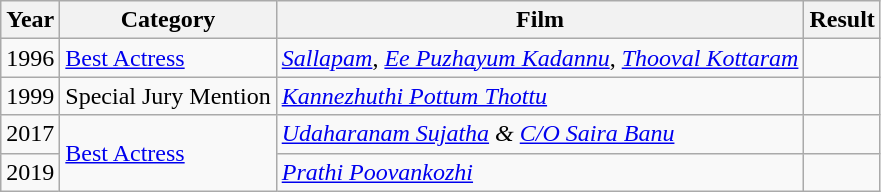<table class="wikitable">
<tr>
<th>Year</th>
<th>Category</th>
<th>Film</th>
<th>Result</th>
</tr>
<tr>
<td>1996</td>
<td><a href='#'>Best Actress</a></td>
<td><em><a href='#'>Sallapam</a></em>, <em><a href='#'>Ee Puzhayum Kadannu</a></em>, <em><a href='#'>Thooval Kottaram</a></em></td>
<td></td>
</tr>
<tr>
<td>1999</td>
<td>Special Jury Mention</td>
<td><em><a href='#'>Kannezhuthi Pottum Thottu</a></em></td>
<td></td>
</tr>
<tr>
<td>2017</td>
<td rowspan="2"><a href='#'>Best Actress</a></td>
<td><em><a href='#'>Udaharanam Sujatha</a> &</em> <em><a href='#'>C/O Saira Banu</a></em></td>
<td></td>
</tr>
<tr>
<td>2019</td>
<td><em><a href='#'>Prathi Poovankozhi</a></em></td>
<td></td>
</tr>
</table>
